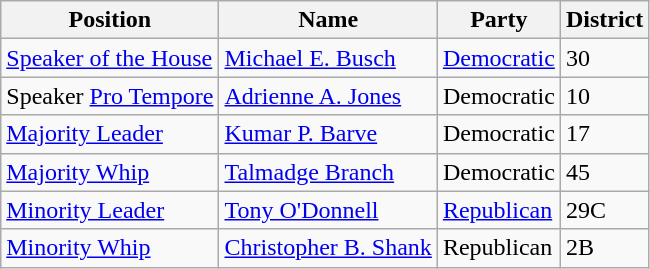<table class="wikitable">
<tr>
<th>Position</th>
<th>Name</th>
<th>Party</th>
<th>District</th>
</tr>
<tr>
<td><a href='#'>Speaker of the House</a></td>
<td><a href='#'>Michael E. Busch</a></td>
<td><a href='#'>Democratic</a></td>
<td>30</td>
</tr>
<tr>
<td>Speaker <a href='#'>Pro Tempore</a></td>
<td><a href='#'>Adrienne A. Jones</a></td>
<td>Democratic</td>
<td>10</td>
</tr>
<tr>
<td><a href='#'>Majority Leader</a></td>
<td><a href='#'>Kumar P. Barve</a></td>
<td>Democratic</td>
<td>17</td>
</tr>
<tr>
<td><a href='#'>Majority Whip</a></td>
<td><a href='#'>Talmadge Branch</a></td>
<td>Democratic</td>
<td>45</td>
</tr>
<tr>
<td><a href='#'>Minority Leader</a></td>
<td><a href='#'>Tony O'Donnell</a></td>
<td><a href='#'>Republican</a></td>
<td>29C</td>
</tr>
<tr>
<td><a href='#'>Minority Whip</a></td>
<td><a href='#'>Christopher B. Shank</a></td>
<td>Republican</td>
<td>2B</td>
</tr>
</table>
